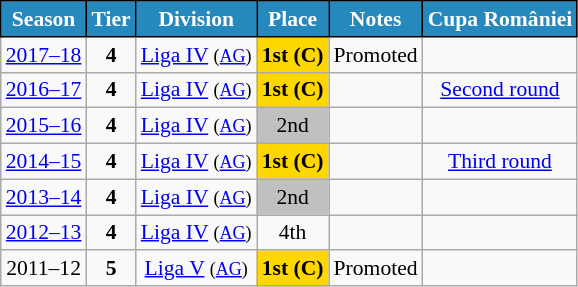<table class="wikitable" style="text-align:center; font-size:90%">
<tr>
<th style="background:#2589bd;color:#FFFFFF;border:1px solid #000000;">Season</th>
<th style="background:#2589bd;color:#FFFFFF;border:1px solid #000000;">Tier</th>
<th style="background:#2589bd;color:#FFFFFF;border:1px solid #000000;">Division</th>
<th style="background:#2589bd;color:#FFFFFF;border:1px solid #000000;">Place</th>
<th style="background:#2589bd;color:#FFFFFF;border:1px solid #000000;">Notes</th>
<th style="background:#2589bd;color:#FFFFFF;border:1px solid #000000;">Cupa României</th>
</tr>
<tr>
<td><a href='#'>2017–18</a></td>
<td><strong>4</strong></td>
<td><a href='#'>Liga IV</a> <small>(<a href='#'>AG</a>)</small></td>
<td align=center bgcolor=gold><strong>1st (C)</strong></td>
<td>Promoted</td>
<td></td>
</tr>
<tr>
<td><a href='#'>2016–17</a></td>
<td><strong>4</strong></td>
<td><a href='#'>Liga IV</a> <small>(<a href='#'>AG</a>)</small></td>
<td align=center bgcolor=gold><strong>1st (C)</strong></td>
<td></td>
<td><a href='#'>Second round</a></td>
</tr>
<tr>
<td><a href='#'>2015–16</a></td>
<td><strong>4</strong></td>
<td><a href='#'>Liga IV</a> <small>(<a href='#'>AG</a>)</small></td>
<td align=center bgcolor=silver>2nd</td>
<td></td>
<td></td>
</tr>
<tr>
<td><a href='#'>2014–15</a></td>
<td><strong>4</strong></td>
<td><a href='#'>Liga IV</a> <small>(<a href='#'>AG</a>)</small></td>
<td align=center bgcolor=gold><strong>1st (C)</strong></td>
<td></td>
<td><a href='#'>Third round</a></td>
</tr>
<tr>
<td><a href='#'>2013–14</a></td>
<td><strong>4</strong></td>
<td><a href='#'>Liga IV</a> <small>(<a href='#'>AG</a>)</small></td>
<td align=center bgcolor=silver>2nd</td>
<td></td>
<td></td>
</tr>
<tr>
<td><a href='#'>2012–13</a></td>
<td><strong>4</strong></td>
<td><a href='#'>Liga IV</a> <small>(<a href='#'>AG</a>)</small></td>
<td>4th</td>
<td></td>
<td></td>
</tr>
<tr>
<td>2011–12</td>
<td><strong>5</strong></td>
<td><a href='#'>Liga V</a> <small>(<a href='#'>AG</a>)</small></td>
<td align=center bgcolor=gold><strong>1st (C)</strong></td>
<td>Promoted</td>
<td></td>
</tr>
</table>
